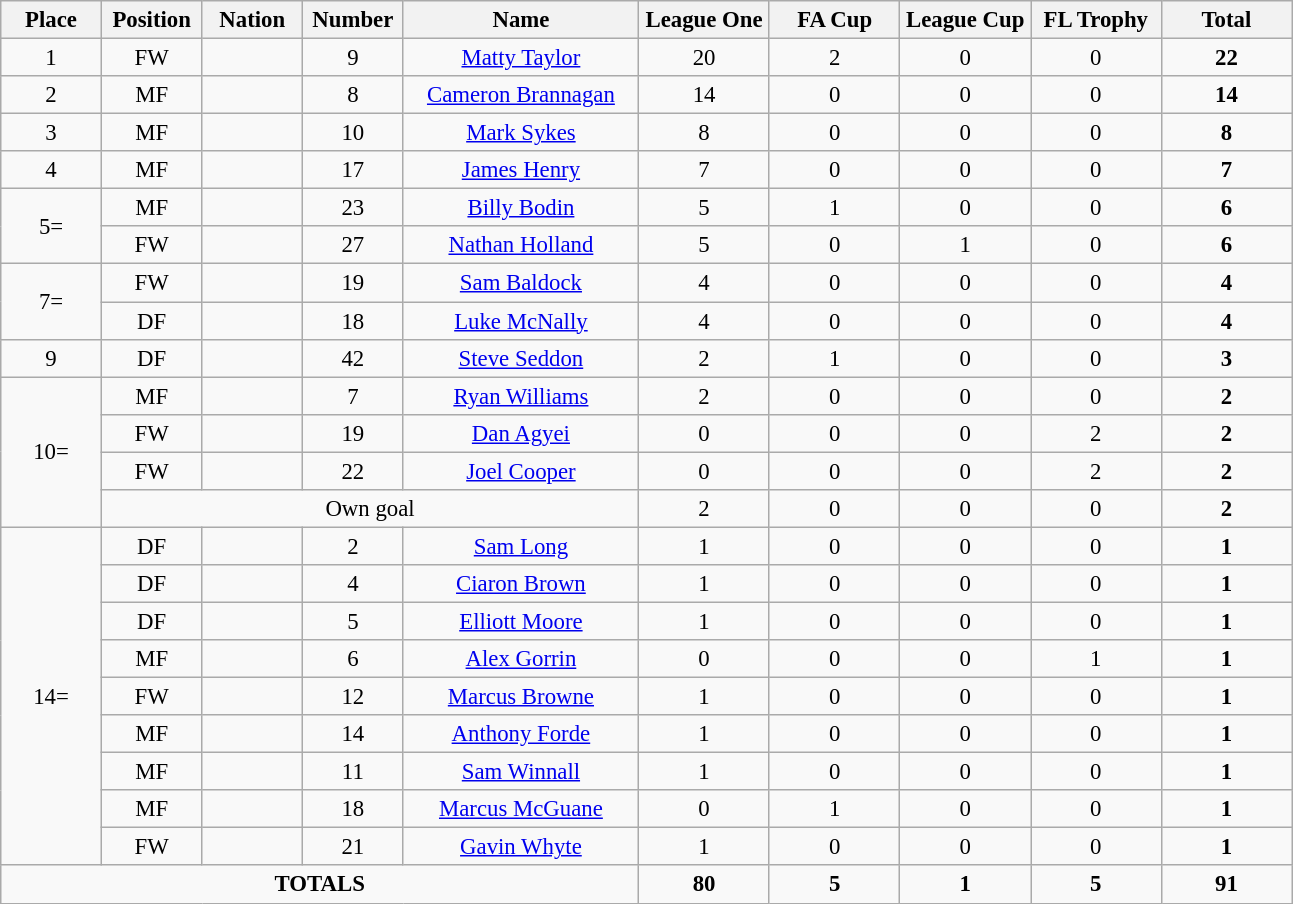<table class="wikitable" style="font-size: 95%; text-align: center;">
<tr>
<th width=60>Place</th>
<th width=60>Position</th>
<th width=60>Nation</th>
<th width=60>Number</th>
<th width=150>Name</th>
<th width=80>League One</th>
<th width=80>FA Cup</th>
<th width=80>League Cup</th>
<th width=80>FL Trophy</th>
<th width=80>Total</th>
</tr>
<tr>
<td>1</td>
<td>FW</td>
<td></td>
<td>9</td>
<td><a href='#'>Matty Taylor</a></td>
<td>20</td>
<td>2</td>
<td>0</td>
<td>0</td>
<td><strong>22</strong></td>
</tr>
<tr>
<td>2</td>
<td>MF</td>
<td></td>
<td>8</td>
<td><a href='#'>Cameron Brannagan</a></td>
<td>14</td>
<td>0</td>
<td>0</td>
<td>0</td>
<td><strong>14</strong></td>
</tr>
<tr>
<td>3</td>
<td>MF</td>
<td></td>
<td>10</td>
<td><a href='#'>Mark Sykes</a></td>
<td>8</td>
<td>0</td>
<td>0</td>
<td>0</td>
<td><strong>8</strong></td>
</tr>
<tr>
<td>4</td>
<td>MF</td>
<td></td>
<td>17</td>
<td><a href='#'>James Henry</a></td>
<td>7</td>
<td>0</td>
<td>0</td>
<td>0</td>
<td><strong>7</strong></td>
</tr>
<tr>
<td rowspan=2>5=</td>
<td>MF</td>
<td></td>
<td>23</td>
<td><a href='#'>Billy Bodin</a></td>
<td>5</td>
<td>1</td>
<td>0</td>
<td>0</td>
<td><strong>6</strong></td>
</tr>
<tr>
<td>FW</td>
<td></td>
<td>27</td>
<td><a href='#'>Nathan Holland</a></td>
<td>5</td>
<td>0</td>
<td>1</td>
<td>0</td>
<td><strong>6</strong></td>
</tr>
<tr>
<td rowspan=2>7=</td>
<td>FW</td>
<td></td>
<td>19</td>
<td><a href='#'>Sam Baldock</a></td>
<td>4</td>
<td>0</td>
<td>0</td>
<td>0</td>
<td><strong>4</strong></td>
</tr>
<tr>
<td>DF</td>
<td></td>
<td>18</td>
<td><a href='#'>Luke McNally</a></td>
<td>4</td>
<td>0</td>
<td>0</td>
<td>0</td>
<td><strong>4</strong></td>
</tr>
<tr>
<td>9</td>
<td>DF</td>
<td></td>
<td>42</td>
<td><a href='#'>Steve Seddon</a></td>
<td>2</td>
<td>1</td>
<td>0</td>
<td>0</td>
<td><strong>3</strong></td>
</tr>
<tr>
<td rowspan=4>10=</td>
<td>MF</td>
<td></td>
<td>7</td>
<td><a href='#'>Ryan Williams</a></td>
<td>2</td>
<td>0</td>
<td>0</td>
<td>0</td>
<td><strong>2</strong></td>
</tr>
<tr>
<td>FW</td>
<td></td>
<td>19</td>
<td><a href='#'>Dan Agyei</a></td>
<td>0</td>
<td>0</td>
<td>0</td>
<td>2</td>
<td><strong>2</strong></td>
</tr>
<tr>
<td>FW</td>
<td></td>
<td>22</td>
<td><a href='#'>Joel Cooper</a></td>
<td>0</td>
<td>0</td>
<td>0</td>
<td>2</td>
<td><strong>2</strong></td>
</tr>
<tr>
<td colspan=4>Own goal</td>
<td>2</td>
<td>0</td>
<td>0</td>
<td>0</td>
<td><strong>2</strong></td>
</tr>
<tr>
<td rowspan=9>14=</td>
<td>DF</td>
<td></td>
<td>2</td>
<td><a href='#'>Sam Long</a></td>
<td>1</td>
<td>0</td>
<td>0</td>
<td>0</td>
<td><strong>1</strong></td>
</tr>
<tr>
<td>DF</td>
<td></td>
<td>4</td>
<td><a href='#'>Ciaron Brown</a></td>
<td>1</td>
<td>0</td>
<td>0</td>
<td>0</td>
<td><strong>1</strong></td>
</tr>
<tr>
<td>DF</td>
<td></td>
<td>5</td>
<td><a href='#'>Elliott Moore</a></td>
<td>1</td>
<td>0</td>
<td>0</td>
<td>0</td>
<td><strong>1</strong></td>
</tr>
<tr>
<td>MF</td>
<td></td>
<td>6</td>
<td><a href='#'>Alex Gorrin</a></td>
<td>0</td>
<td>0</td>
<td>0</td>
<td>1</td>
<td><strong>1</strong></td>
</tr>
<tr>
<td>FW</td>
<td></td>
<td>12</td>
<td><a href='#'>Marcus Browne</a></td>
<td>1</td>
<td>0</td>
<td>0</td>
<td>0</td>
<td><strong>1</strong></td>
</tr>
<tr>
<td>MF</td>
<td></td>
<td>14</td>
<td><a href='#'>Anthony Forde</a></td>
<td>1</td>
<td>0</td>
<td>0</td>
<td>0</td>
<td><strong>1</strong></td>
</tr>
<tr>
<td>MF</td>
<td></td>
<td>11</td>
<td><a href='#'>Sam Winnall</a></td>
<td>1</td>
<td>0</td>
<td>0</td>
<td>0</td>
<td><strong>1</strong></td>
</tr>
<tr>
<td>MF</td>
<td></td>
<td>18</td>
<td><a href='#'>Marcus McGuane</a></td>
<td>0</td>
<td>1</td>
<td>0</td>
<td>0</td>
<td><strong>1</strong></td>
</tr>
<tr>
<td>FW</td>
<td></td>
<td>21</td>
<td><a href='#'>Gavin Whyte</a></td>
<td>1</td>
<td>0</td>
<td>0</td>
<td>0</td>
<td><strong>1</strong></td>
</tr>
<tr>
<td colspan=5><strong>TOTALS</strong></td>
<td><strong>80</strong></td>
<td><strong>5</strong></td>
<td><strong>1</strong></td>
<td><strong>5</strong></td>
<td><strong>91</strong></td>
</tr>
</table>
